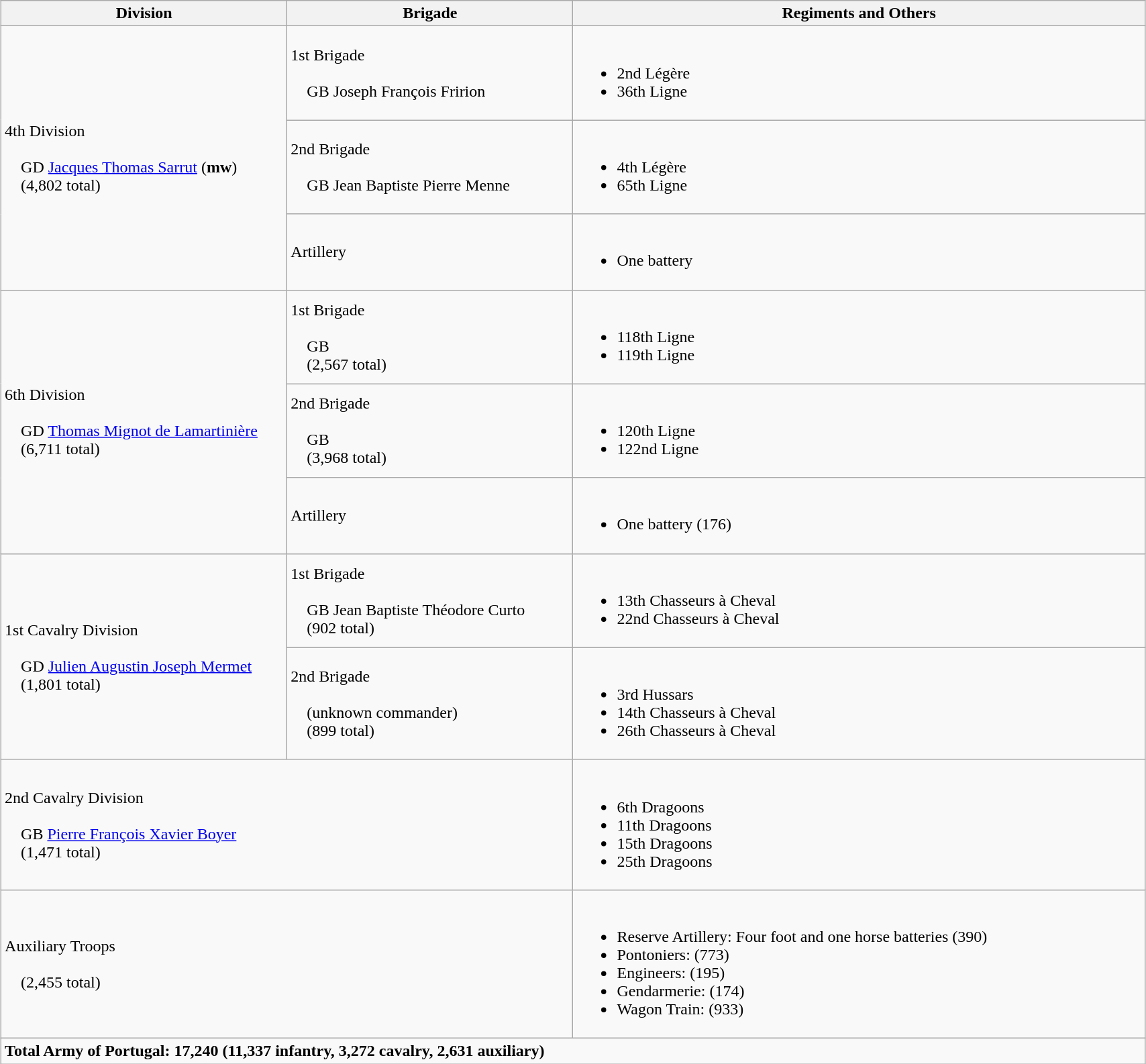<table class="wikitable" width="90%" style="margin: 1em auto 1em auto">
<tr>
<th style="width:25%;">Division</th>
<th style="width:25%;">Brigade</th>
<th>Regiments and Others</th>
</tr>
<tr>
<td rowspan=3>4th Division<br><br>    GD <a href='#'>Jacques Thomas Sarrut</a> (<strong>mw</strong>)
<br>    (4,802 total)</td>
<td>1st Brigade<br><br>    GB Joseph François Fririon</td>
<td><br><ul><li>2nd Légère</li><li>36th Ligne</li></ul></td>
</tr>
<tr>
<td>2nd Brigade<br><br>    GB Jean Baptiste Pierre Menne</td>
<td><br><ul><li>4th Légère</li><li>65th Ligne</li></ul></td>
</tr>
<tr>
<td>Artillery</td>
<td><br><ul><li>One battery</li></ul></td>
</tr>
<tr>
<td rowspan=3>6th Division<br><br>    GD <a href='#'>Thomas Mignot de Lamartinière</a>
<br>    (6,711 total)</td>
<td>1st Brigade<br><br>    GB 
<br>    (2,567 total)</td>
<td><br><ul><li>118th Ligne</li><li>119th Ligne</li></ul></td>
</tr>
<tr>
<td>2nd Brigade<br><br>    GB 
<br>    (3,968 total)</td>
<td><br><ul><li>120th Ligne</li><li>122nd Ligne</li></ul></td>
</tr>
<tr>
<td>Artillery</td>
<td><br><ul><li>One battery (176)</li></ul></td>
</tr>
<tr>
<td rowspan=2>1st Cavalry Division<br><br>    GD <a href='#'>Julien Augustin Joseph Mermet</a>
<br>    (1,801 total)</td>
<td>1st Brigade<br><br>    GB Jean Baptiste Théodore Curto
<br>    (902 total)</td>
<td><br><ul><li>13th Chasseurs à Cheval</li><li>22nd Chasseurs à Cheval</li></ul></td>
</tr>
<tr>
<td>2nd Brigade<br><br>    (unknown commander)
<br>    (899 total)</td>
<td><br><ul><li>3rd Hussars</li><li>14th Chasseurs à Cheval</li><li>26th Chasseurs à Cheval</li></ul></td>
</tr>
<tr>
<td colspan=2>2nd Cavalry Division<br><br>    GB <a href='#'>Pierre François Xavier Boyer</a>
<br>    (1,471 total)</td>
<td><br><ul><li>6th Dragoons</li><li>11th Dragoons</li><li>15th Dragoons</li><li>25th Dragoons</li></ul></td>
</tr>
<tr>
<td colspan=2>Auxiliary Troops<br><br>    (2,455 total)</td>
<td><br><ul><li>Reserve Artillery: Four foot and one horse batteries (390)</li><li>Pontoniers: (773)</li><li>Engineers: (195)</li><li>Gendarmerie: (174)</li><li>Wagon Train: (933)</li></ul></td>
</tr>
<tr>
<td colspan=3><strong>Total Army of Portugal: 17,240 (11,337 infantry, 3,272 cavalry, 2,631 auxiliary)</strong></td>
</tr>
</table>
